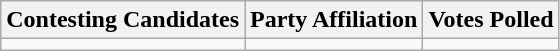<table class="wikitable sortable">
<tr>
<th>Contesting Candidates</th>
<th>Party Affiliation</th>
<th>Votes Polled</th>
</tr>
<tr>
<td></td>
<td></td>
<td></td>
</tr>
</table>
